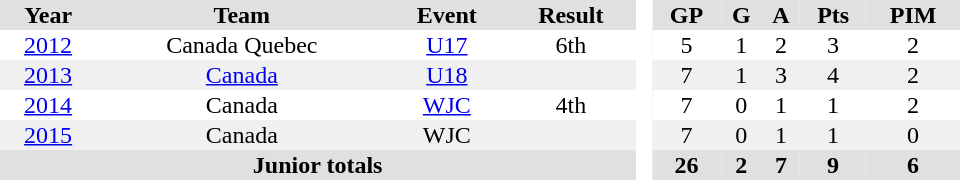<table border="0" cellpadding="1" cellspacing="0" style="text-align:center; width:40em">
<tr ALIGN="center" bgcolor="#e0e0e0">
<th>Year</th>
<th>Team</th>
<th>Event</th>
<th>Result</th>
<th rowspan="99" bgcolor="#ffffff"> </th>
<th>GP</th>
<th>G</th>
<th>A</th>
<th>Pts</th>
<th>PIM</th>
</tr>
<tr ALIGN="center">
<td><a href='#'>2012</a></td>
<td>Canada Quebec</td>
<td><a href='#'>U17</a></td>
<td>6th</td>
<td>5</td>
<td>1</td>
<td>2</td>
<td>3</td>
<td>2</td>
</tr>
<tr ALIGN="center" bgcolor="#f0f0f0">
<td><a href='#'>2013</a></td>
<td><a href='#'>Canada</a></td>
<td><a href='#'>U18</a></td>
<td></td>
<td>7</td>
<td>1</td>
<td>3</td>
<td>4</td>
<td>2</td>
</tr>
<tr ALIGN="center">
<td><a href='#'>2014</a></td>
<td>Canada</td>
<td><a href='#'>WJC</a></td>
<td>4th</td>
<td>7</td>
<td>0</td>
<td>1</td>
<td>1</td>
<td>2</td>
</tr>
<tr ALIGN="center" bgcolor="#f0f0f0">
<td><a href='#'>2015</a></td>
<td>Canada</td>
<td>WJC</td>
<td></td>
<td>7</td>
<td>0</td>
<td>1</td>
<td>1</td>
<td>0</td>
</tr>
<tr bgcolor="#e0e0e0">
<th colspan="4">Junior totals</th>
<th>26</th>
<th>2</th>
<th>7</th>
<th>9</th>
<th>6</th>
</tr>
</table>
